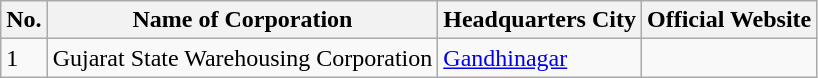<table class="wikitable">
<tr>
<th>No.</th>
<th>Name of Corporation</th>
<th>Headquarters City</th>
<th>Official Website</th>
</tr>
<tr>
<td>1</td>
<td>Gujarat State Warehousing Corporation</td>
<td><a href='#'>Gandhinagar</a></td>
<td></td>
</tr>
</table>
